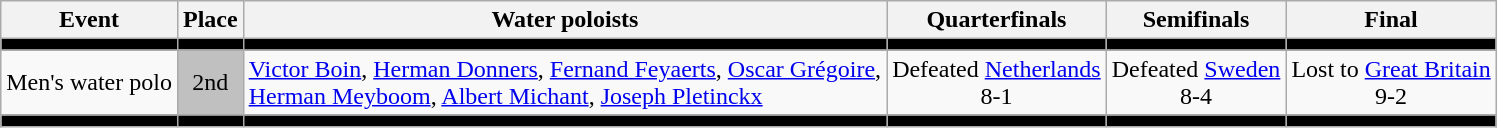<table class=wikitable>
<tr>
<th>Event</th>
<th>Place</th>
<th>Water poloists</th>
<th>Quarterfinals</th>
<th>Semifinals</th>
<th>Final</th>
</tr>
<tr bgcolor=black>
<td></td>
<td></td>
<td></td>
<td></td>
<td></td>
<td></td>
</tr>
<tr align=center>
<td align=left>Men's water polo</td>
<td bgcolor=silver>2nd</td>
<td align=left><a href='#'>Victor Boin</a>, <a href='#'>Herman Donners</a>, <a href='#'>Fernand Feyaerts</a>, <a href='#'>Oscar Grégoire</a>, <br> <a href='#'>Herman Meyboom</a>, <a href='#'>Albert Michant</a>, <a href='#'>Joseph Pletinckx</a></td>
<td>Defeated <a href='#'>Netherlands</a> <br> 8-1</td>
<td>Defeated <a href='#'>Sweden</a> <br> 8-4</td>
<td>Lost to <a href='#'>Great Britain</a> <br> 9-2</td>
</tr>
<tr bgcolor=black>
<td></td>
<td></td>
<td></td>
<td></td>
<td></td>
<td></td>
</tr>
</table>
